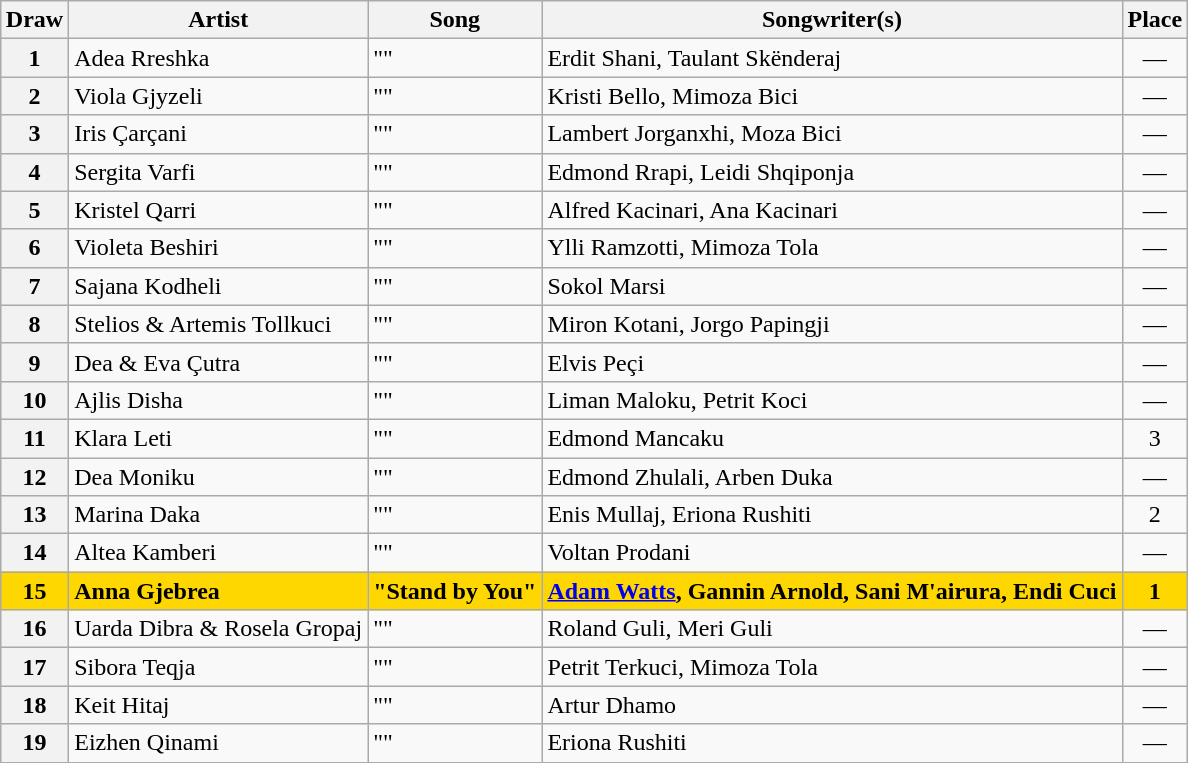<table class="sortable wikitable plainrowheaders" style="margin: 1em auto 1em auto;">
<tr>
<th scope="col">Draw</th>
<th scope="col">Artist</th>
<th scope="col">Song</th>
<th>Songwriter(s)</th>
<th scope="col">Place</th>
</tr>
<tr>
<th scope="row" style="text-align:center;">1</th>
<td>Adea Rreshka</td>
<td>""</td>
<td>Erdit Shani, Taulant Skënderaj</td>
<td style="text-align:center;" data-sort-value="4">—</td>
</tr>
<tr>
<th scope="row" style="text-align:center;">2</th>
<td>Viola Gjyzeli</td>
<td>""</td>
<td>Kristi Bello, Mimoza Bici</td>
<td style="text-align:center;" data-sort-value="4">—</td>
</tr>
<tr>
<th scope="row" style="text-align:center;">3</th>
<td>Iris Çarçani</td>
<td>""</td>
<td>Lambert Jorganxhi, Moza Bici</td>
<td style="text-align:center;" data-sort-value="4">—</td>
</tr>
<tr>
<th scope="row" style="text-align:center;">4</th>
<td>Sergita Varfi</td>
<td>""</td>
<td>Edmond Rrapi, Leidi Shqiponja</td>
<td style="text-align:center;" data-sort-value="4">—</td>
</tr>
<tr>
<th scope="row" style="text-align:center;">5</th>
<td>Kristel Qarri</td>
<td>""</td>
<td>Alfred Kacinari, Ana Kacinari</td>
<td style="text-align:center;" data-sort-value="4">—</td>
</tr>
<tr>
<th scope="row" style="text-align:center;">6</th>
<td>Violeta Beshiri</td>
<td>""</td>
<td>Ylli Ramzotti, Mimoza Tola</td>
<td style="text-align:center;" data-sort-value="4">—</td>
</tr>
<tr>
<th scope="row" style="text-align:center;">7</th>
<td>Sajana Kodheli</td>
<td>""</td>
<td>Sokol Marsi</td>
<td style="text-align:center;" data-sort-value="4">—</td>
</tr>
<tr>
<th scope="row" style="text-align:center;">8</th>
<td>Stelios & Artemis Tollkuci</td>
<td>""</td>
<td>Miron Kotani, Jorgo Papingji</td>
<td style="text-align:center;" data-sort-value="4">—</td>
</tr>
<tr>
<th scope="row" style="text-align:center;">9</th>
<td>Dea & Eva Çutra</td>
<td>""</td>
<td>Elvis Peçi</td>
<td style="text-align:center;" data-sort-value="4">—</td>
</tr>
<tr>
<th scope="row" style="text-align:center;">10</th>
<td>Ajlis Disha</td>
<td>""</td>
<td>Liman Maloku, Petrit Koci</td>
<td style="text-align:center;" data-sort-value="4">—</td>
</tr>
<tr>
<th scope="row" style="text-align:center;">11</th>
<td>Klara Leti</td>
<td>""</td>
<td>Edmond Mancaku</td>
<td style="text-align:center;">3</td>
</tr>
<tr>
<th scope="row" style="text-align:center;">12</th>
<td>Dea Moniku</td>
<td>""</td>
<td>Edmond Zhulali, Arben Duka</td>
<td style="text-align:center;" data-sort-value="4">—</td>
</tr>
<tr>
<th scope="row" style="text-align:center;">13</th>
<td>Marina Daka</td>
<td>""</td>
<td>Enis Mullaj, Eriona Rushiti</td>
<td style="text-align:center;">2</td>
</tr>
<tr>
<th scope="row" style="text-align:center;">14</th>
<td>Altea Kamberi</td>
<td>""</td>
<td>Voltan Prodani</td>
<td style="text-align:center;" data-sort-value="4">—</td>
</tr>
<tr style="font-weight:bold; background:gold;">
<th scope="row" style="text-align:center; font-weight:bold; background:gold;">15</th>
<td>Anna Gjebrea</td>
<td>"Stand by You"</td>
<td><a href='#'>Adam Watts</a>, Gannin Arnold, Sani M'airura, Endi Cuci</td>
<td style="text-align:center;">1</td>
</tr>
<tr>
<th scope="row" style="text-align:center;">16</th>
<td>Uarda Dibra & Rosela Gropaj</td>
<td>""</td>
<td>Roland Guli, Meri Guli</td>
<td style="text-align:center;" data-sort-value="4">—</td>
</tr>
<tr>
<th scope="row" style="text-align:center;">17</th>
<td>Sibora Teqja</td>
<td>""</td>
<td>Petrit Terkuci, Mimoza Tola</td>
<td style="text-align:center;" data-sort-value="4">—</td>
</tr>
<tr>
<th scope="row" style="text-align:center;">18</th>
<td>Keit Hitaj</td>
<td>""</td>
<td>Artur Dhamo</td>
<td style="text-align:center;" data-sort-value="4">—</td>
</tr>
<tr>
<th scope="row" style="text-align:center;">19</th>
<td>Eizhen Qinami</td>
<td>""</td>
<td>Eriona Rushiti</td>
<td style="text-align:center;" data-sort-value="4">—</td>
</tr>
</table>
